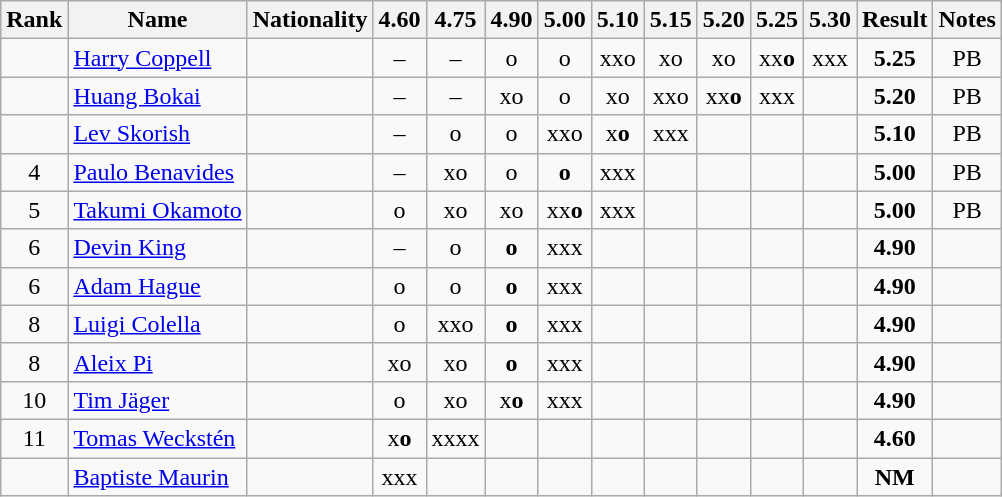<table class="wikitable sortable" style="text-align:center">
<tr>
<th>Rank</th>
<th>Name</th>
<th>Nationality</th>
<th>4.60</th>
<th>4.75</th>
<th>4.90</th>
<th>5.00</th>
<th>5.10</th>
<th>5.15</th>
<th>5.20</th>
<th>5.25</th>
<th>5.30</th>
<th>Result</th>
<th>Notes</th>
</tr>
<tr>
<td></td>
<td align=left><a href='#'>Harry Coppell</a></td>
<td align=left></td>
<td>–</td>
<td>–</td>
<td>o</td>
<td>o</td>
<td>xxo</td>
<td>xo</td>
<td>xo</td>
<td>xx<strong>o</strong></td>
<td>xxx</td>
<td><strong>5.25</strong></td>
<td>PB</td>
</tr>
<tr>
<td></td>
<td align=left><a href='#'>Huang Bokai</a></td>
<td align=left></td>
<td>–</td>
<td>–</td>
<td>xo</td>
<td>o</td>
<td>xo</td>
<td>xxo</td>
<td>xx<strong>o</strong></td>
<td>xxx</td>
<td></td>
<td><strong>5.20</strong></td>
<td>PB</td>
</tr>
<tr>
<td></td>
<td align=left><a href='#'>Lev Skorish</a></td>
<td align=left></td>
<td>–</td>
<td>o</td>
<td>o</td>
<td>xxo</td>
<td>x<strong>o</strong></td>
<td>xxx</td>
<td></td>
<td></td>
<td></td>
<td><strong>5.10</strong></td>
<td>PB</td>
</tr>
<tr>
<td>4</td>
<td align=left><a href='#'>Paulo Benavides</a></td>
<td align=left></td>
<td>–</td>
<td>xo</td>
<td>o</td>
<td><strong>o</strong></td>
<td>xxx</td>
<td></td>
<td></td>
<td></td>
<td></td>
<td><strong>5.00</strong></td>
<td>PB</td>
</tr>
<tr>
<td>5</td>
<td align=left><a href='#'>Takumi Okamoto</a></td>
<td align=left></td>
<td>o</td>
<td>xo</td>
<td>xo</td>
<td>xx<strong>o</strong></td>
<td>xxx</td>
<td></td>
<td></td>
<td></td>
<td></td>
<td><strong>5.00</strong></td>
<td>PB</td>
</tr>
<tr>
<td>6</td>
<td align=left><a href='#'>Devin King</a></td>
<td align=left></td>
<td>–</td>
<td>o</td>
<td><strong>o</strong></td>
<td>xxx</td>
<td></td>
<td></td>
<td></td>
<td></td>
<td></td>
<td><strong>4.90</strong></td>
<td></td>
</tr>
<tr>
<td>6</td>
<td align=left><a href='#'>Adam Hague</a></td>
<td align=left></td>
<td>o</td>
<td>o</td>
<td><strong>o</strong></td>
<td>xxx</td>
<td></td>
<td></td>
<td></td>
<td></td>
<td></td>
<td><strong>4.90</strong></td>
<td></td>
</tr>
<tr>
<td>8</td>
<td align=left><a href='#'>Luigi Colella</a></td>
<td align=left></td>
<td>o</td>
<td>xxo</td>
<td><strong>o</strong></td>
<td>xxx</td>
<td></td>
<td></td>
<td></td>
<td></td>
<td></td>
<td><strong>4.90</strong></td>
<td></td>
</tr>
<tr>
<td>8</td>
<td align=left><a href='#'>Aleix Pi</a></td>
<td align=left></td>
<td>xo</td>
<td>xo</td>
<td><strong>o</strong></td>
<td>xxx</td>
<td></td>
<td></td>
<td></td>
<td></td>
<td></td>
<td><strong>4.90</strong></td>
<td></td>
</tr>
<tr>
<td>10</td>
<td align=left><a href='#'>Tim Jäger</a></td>
<td align=left></td>
<td>o</td>
<td>xo</td>
<td>x<strong>o</strong></td>
<td>xxx</td>
<td></td>
<td></td>
<td></td>
<td></td>
<td></td>
<td><strong>4.90</strong></td>
<td></td>
</tr>
<tr>
<td>11</td>
<td align=left><a href='#'>Tomas Weckstén</a></td>
<td align=left></td>
<td>x<strong>o</strong></td>
<td>xxxx</td>
<td></td>
<td></td>
<td></td>
<td></td>
<td></td>
<td></td>
<td></td>
<td><strong>4.60</strong></td>
<td></td>
</tr>
<tr>
<td></td>
<td align=left><a href='#'>Baptiste Maurin</a></td>
<td align=left></td>
<td>xxx</td>
<td></td>
<td></td>
<td></td>
<td></td>
<td></td>
<td></td>
<td></td>
<td></td>
<td><strong>NM</strong></td>
<td></td>
</tr>
</table>
